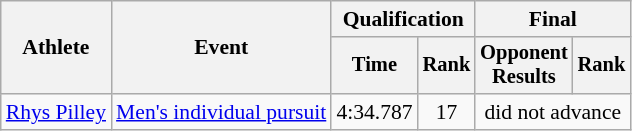<table class="wikitable" style="font-size:90%;">
<tr>
<th rowspan=2>Athlete</th>
<th rowspan=2>Event</th>
<th colspan=2>Qualification</th>
<th colspan=2>Final</th>
</tr>
<tr style="font-size:95%">
<th>Time</th>
<th>Rank</th>
<th>Opponent<br>Results</th>
<th>Rank</th>
</tr>
<tr align=center>
<td align=left><a href='#'>Rhys Pilley</a></td>
<td align=left rowspan=1><a href='#'>Men's individual pursuit</a></td>
<td>4:34.787</td>
<td>17</td>
<td colspan=2>did not advance</td>
</tr>
</table>
